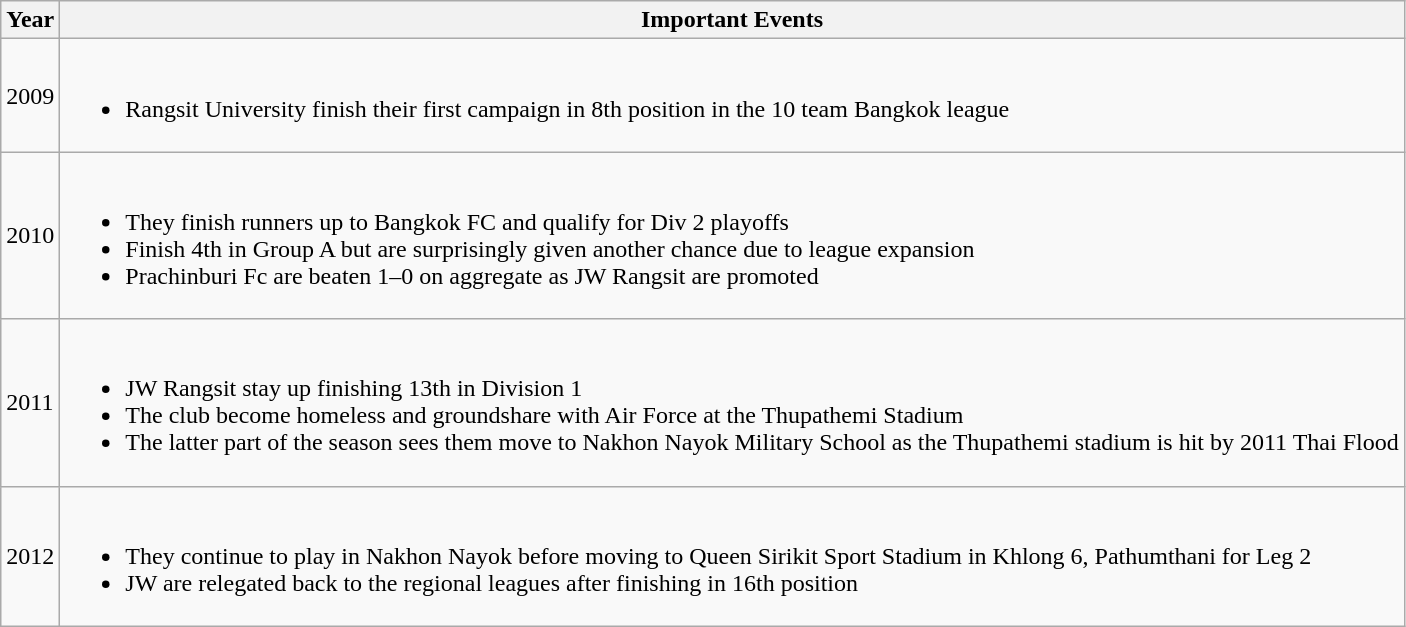<table class="wikitable">
<tr>
<th>Year</th>
<th>Important Events</th>
</tr>
<tr>
<td>2009</td>
<td><br><ul><li>Rangsit University finish their first campaign in 8th position in the 10 team Bangkok league</li></ul></td>
</tr>
<tr>
<td>2010</td>
<td><br><ul><li>They finish runners up to Bangkok FC and qualify for Div 2 playoffs</li><li>Finish 4th in Group A but are surprisingly given another chance due to league expansion</li><li>Prachinburi Fc are beaten 1–0 on aggregate as JW Rangsit are promoted</li></ul></td>
</tr>
<tr>
<td>2011</td>
<td><br><ul><li>JW Rangsit stay up finishing 13th in Division 1</li><li>The club become homeless and groundshare with Air Force at the Thupathemi Stadium</li><li>The latter part of the season sees them move to Nakhon Nayok Military School as the Thupathemi stadium is hit by 2011 Thai Flood</li></ul></td>
</tr>
<tr>
<td>2012</td>
<td><br><ul><li>They continue to play in Nakhon Nayok before moving to Queen Sirikit Sport Stadium in Khlong 6, Pathumthani for Leg 2</li><li>JW are relegated back to the regional leagues after finishing in 16th position</li></ul></td>
</tr>
</table>
